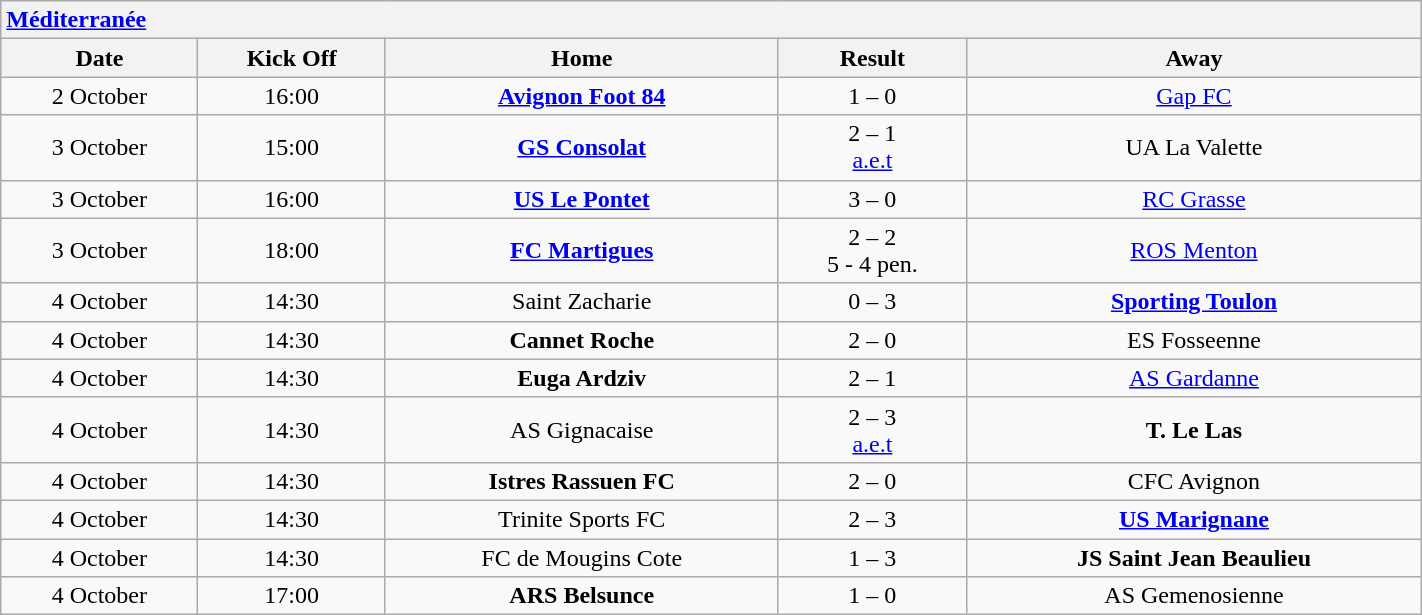<table class="wikitable collapsible collapsed" style="font-size: 100%; margin:0px;" width="75%">
<tr>
<th colspan="7" style="text-align:left;"> <a href='#'>Méditerranée</a></th>
</tr>
<tr>
<th><strong>Date</strong></th>
<th><strong>Kick Off</strong></th>
<th><strong>Home</strong></th>
<th><strong>Result</strong></th>
<th><strong>Away</strong></th>
</tr>
<tr>
<td align=center>2 October</td>
<td align=center>16:00</td>
<td align=center><strong><a href='#'>Avignon Foot 84</a></strong></td>
<td align=center>1 – 0</td>
<td align=center><a href='#'>Gap FC</a></td>
</tr>
<tr>
<td align=center>3 October</td>
<td align=center>15:00</td>
<td align=center><strong><a href='#'>GS Consolat</a></strong></td>
<td align=center>2 – 1 <br> <a href='#'>a.e.t</a></td>
<td align=center>UA La Valette</td>
</tr>
<tr>
<td align=center>3 October</td>
<td align=center>16:00</td>
<td align=center><strong><a href='#'>US Le Pontet</a></strong></td>
<td align=center>3 – 0</td>
<td align=center><a href='#'>RC Grasse</a></td>
</tr>
<tr>
<td align=center>3 October</td>
<td align=center>18:00</td>
<td align=center><strong><a href='#'>FC Martigues</a></strong></td>
<td align=center>2 – 2 <br> 5 - 4 pen.</td>
<td align=center><a href='#'>ROS Menton</a></td>
</tr>
<tr>
<td align=center>4 October</td>
<td align=center>14:30</td>
<td align=center>Saint Zacharie</td>
<td align=center>0 – 3</td>
<td align=center><strong><a href='#'>Sporting Toulon</a></strong></td>
</tr>
<tr>
<td align=center>4 October</td>
<td align=center>14:30</td>
<td align=center><strong>Cannet Roche</strong></td>
<td align=center>2 – 0</td>
<td align=center>ES Fosseenne</td>
</tr>
<tr>
<td align=center>4 October</td>
<td align=center>14:30</td>
<td align=center><strong>Euga Ardziv</strong></td>
<td align=center>2 – 1</td>
<td align=center><a href='#'>AS Gardanne</a></td>
</tr>
<tr>
<td align=center>4 October</td>
<td align=center>14:30</td>
<td align=center>AS Gignacaise</td>
<td align=center>2 – 3 <br> <a href='#'>a.e.t</a></td>
<td align=center><strong>T. Le Las</strong></td>
</tr>
<tr>
<td align=center>4 October</td>
<td align=center>14:30</td>
<td align=center><strong>Istres Rassuen FC</strong></td>
<td align=center>2 – 0</td>
<td align=center>CFC Avignon</td>
</tr>
<tr>
<td align=center>4 October</td>
<td align=center>14:30</td>
<td align=center>Trinite Sports FC</td>
<td align=center>2 – 3</td>
<td align=center><strong><a href='#'>US Marignane</a></strong></td>
</tr>
<tr>
<td align=center>4 October</td>
<td align=center>14:30</td>
<td align=center>FC de Mougins Cote</td>
<td align=center>1 – 3</td>
<td align=center><strong>JS Saint Jean Beaulieu</strong></td>
</tr>
<tr>
<td align=center>4 October</td>
<td align=center>17:00</td>
<td align=center><strong>ARS Belsunce</strong></td>
<td align=center>1 – 0</td>
<td align=center>AS Gemenosienne</td>
</tr>
</table>
